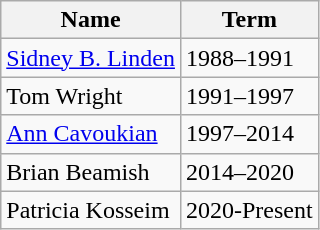<table class="wikitable">
<tr>
<th>Name</th>
<th>Term</th>
</tr>
<tr>
<td><a href='#'>Sidney B. Linden</a></td>
<td>1988–1991</td>
</tr>
<tr>
<td>Tom Wright</td>
<td>1991–1997</td>
</tr>
<tr>
<td><a href='#'>Ann Cavoukian</a></td>
<td>1997–2014</td>
</tr>
<tr>
<td>Brian Beamish</td>
<td>2014–2020</td>
</tr>
<tr>
<td>Patricia Kosseim</td>
<td>2020-Present</td>
</tr>
</table>
